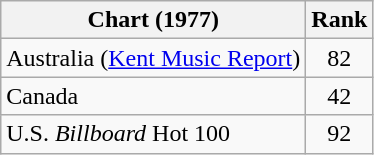<table class="wikitable sortable">
<tr>
<th align="left">Chart (1977)</th>
<th style="text-align:center;">Rank</th>
</tr>
<tr>
<td>Australia (<a href='#'>Kent Music Report</a>)</td>
<td style="text-align:center;">82</td>
</tr>
<tr>
<td>Canada</td>
<td style="text-align:center;">42</td>
</tr>
<tr>
<td>U.S. <em>Billboard</em> Hot 100</td>
<td style="text-align:center;">92</td>
</tr>
</table>
